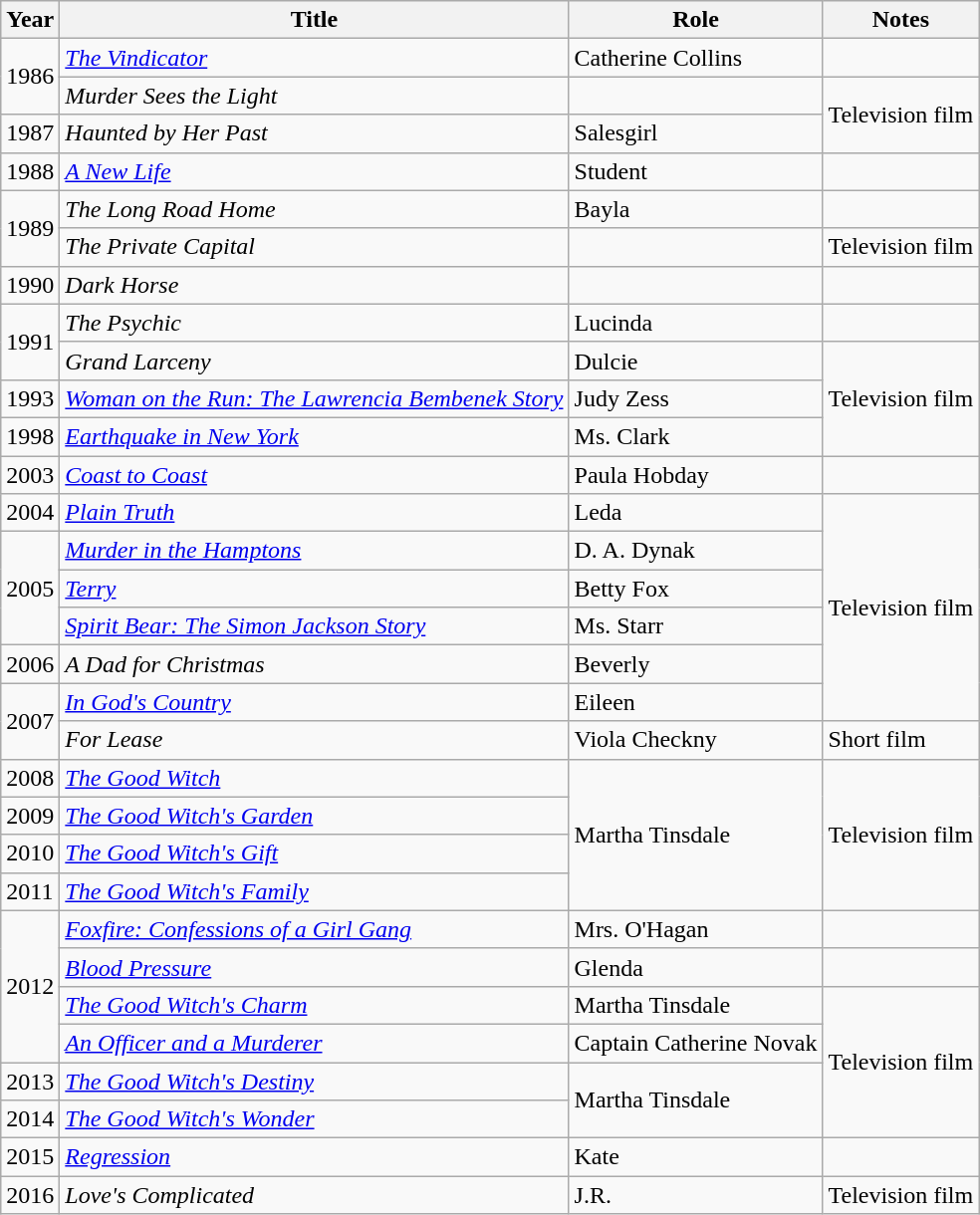<table class="wikitable sortable">
<tr>
<th>Year</th>
<th>Title</th>
<th>Role</th>
<th class="unsortable">Notes</th>
</tr>
<tr>
<td rowspan="2">1986</td>
<td data-sort-value="Vindicator, The"><em><a href='#'>The Vindicator</a></em></td>
<td>Catherine Collins</td>
<td></td>
</tr>
<tr>
<td><em>Murder Sees the Light</em></td>
<td></td>
<td rowspan="2">Television film</td>
</tr>
<tr>
<td>1987</td>
<td><em>Haunted by Her Past</em></td>
<td>Salesgirl</td>
</tr>
<tr>
<td>1988</td>
<td data-sort-value="New Life, A"><em><a href='#'>A New Life</a></em></td>
<td>Student</td>
<td></td>
</tr>
<tr>
<td rowspan="2">1989</td>
<td data-sort-value="Long Road Home, The"><em>The Long Road Home</em></td>
<td>Bayla</td>
<td></td>
</tr>
<tr>
<td data-sort-value="Private Capital, The"><em>The Private Capital</em></td>
<td></td>
<td>Television film</td>
</tr>
<tr>
<td>1990</td>
<td><em>Dark Horse</em></td>
<td></td>
<td></td>
</tr>
<tr>
<td rowspan="2">1991</td>
<td data-sort-value="Psychic, The"><em>The Psychic</em></td>
<td>Lucinda</td>
<td></td>
</tr>
<tr>
<td><em>Grand Larceny</em></td>
<td>Dulcie</td>
<td rowspan="3">Television film</td>
</tr>
<tr>
<td>1993</td>
<td><em><a href='#'>Woman on the Run: The Lawrencia Bembenek Story</a></em></td>
<td>Judy Zess</td>
</tr>
<tr>
<td>1998</td>
<td><em><a href='#'>Earthquake in New York</a></em></td>
<td>Ms. Clark</td>
</tr>
<tr>
<td>2003</td>
<td><em><a href='#'>Coast to Coast</a></em></td>
<td>Paula Hobday</td>
<td></td>
</tr>
<tr>
<td>2004</td>
<td><em><a href='#'>Plain Truth</a></em></td>
<td>Leda</td>
<td rowspan="6">Television film</td>
</tr>
<tr>
<td rowspan="3">2005</td>
<td><em><a href='#'>Murder in the Hamptons</a></em></td>
<td>D. A. Dynak</td>
</tr>
<tr>
<td><em><a href='#'>Terry</a></em></td>
<td>Betty Fox</td>
</tr>
<tr>
<td><em><a href='#'>Spirit Bear: The Simon Jackson Story</a></em></td>
<td>Ms. Starr</td>
</tr>
<tr>
<td>2006</td>
<td data-sort-value="Dad for Christmas, The"><em>A Dad for Christmas</em></td>
<td>Beverly</td>
</tr>
<tr>
<td rowspan="2">2007</td>
<td><em><a href='#'>In God's Country</a></em></td>
<td>Eileen</td>
</tr>
<tr>
<td><em>For Lease</em></td>
<td>Viola Checkny</td>
<td>Short film</td>
</tr>
<tr>
<td>2008</td>
<td data-sort-value="Good Witch, The"><em><a href='#'>The Good Witch</a></em></td>
<td rowspan="4">Martha Tinsdale</td>
<td rowspan="4">Television film</td>
</tr>
<tr>
<td>2009</td>
<td data-sort-value="Good Witch's Garden, The"><em><a href='#'>The Good Witch's Garden</a></em></td>
</tr>
<tr>
<td>2010</td>
<td data-sort-value="Good Witch's Gift, The"><em><a href='#'>The Good Witch's Gift</a></em></td>
</tr>
<tr>
<td>2011</td>
<td data-sort-value="Good Witch's Family, The"><em><a href='#'>The Good Witch's Family</a></em></td>
</tr>
<tr>
<td rowspan="4">2012</td>
<td><em><a href='#'>Foxfire: Confessions of a Girl Gang</a></em></td>
<td>Mrs. O'Hagan</td>
<td></td>
</tr>
<tr>
<td><em><a href='#'>Blood Pressure</a></em></td>
<td>Glenda</td>
<td></td>
</tr>
<tr>
<td data-sort-value="Good Witch's Charm, The"><em><a href='#'>The Good Witch's Charm</a></em></td>
<td>Martha Tinsdale</td>
<td rowspan="4">Television film</td>
</tr>
<tr>
<td><em><a href='#'>An Officer and a Murderer</a></em></td>
<td>Captain Catherine Novak</td>
</tr>
<tr>
<td>2013</td>
<td data-sort-value="Good Witch's Destiny, The"><em><a href='#'>The Good Witch's Destiny</a></em></td>
<td rowspan="2">Martha Tinsdale</td>
</tr>
<tr>
<td>2014</td>
<td data-sort-value="Good Witch's Wonder, The"><em><a href='#'>The Good Witch's Wonder</a></em></td>
</tr>
<tr>
<td>2015</td>
<td><em><a href='#'>Regression</a></em></td>
<td>Kate</td>
<td></td>
</tr>
<tr>
<td>2016</td>
<td><em>Love's Complicated</em></td>
<td>J.R.</td>
<td>Television film</td>
</tr>
</table>
